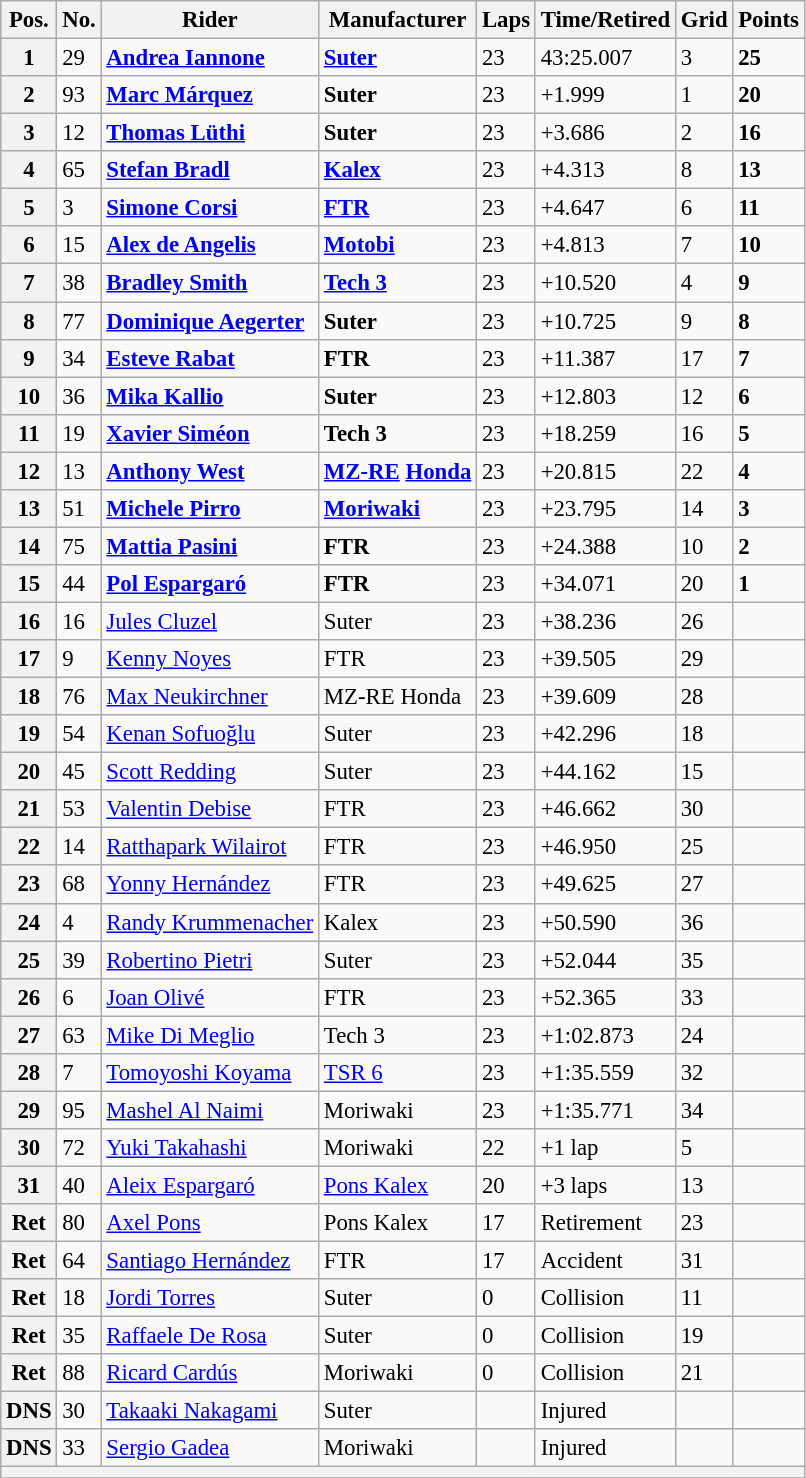<table class="wikitable" style="font-size: 95%;">
<tr>
<th>Pos.</th>
<th>No.</th>
<th>Rider</th>
<th>Manufacturer</th>
<th>Laps</th>
<th>Time/Retired</th>
<th>Grid</th>
<th>Points</th>
</tr>
<tr>
<th>1</th>
<td>29</td>
<td> <strong><a href='#'>Andrea Iannone</a></strong></td>
<td><strong><a href='#'>Suter</a></strong></td>
<td>23</td>
<td>43:25.007</td>
<td>3</td>
<td><strong>25</strong></td>
</tr>
<tr>
<th>2</th>
<td>93</td>
<td> <strong><a href='#'>Marc Márquez</a></strong></td>
<td><strong>Suter</strong></td>
<td>23</td>
<td>+1.999</td>
<td>1</td>
<td><strong>20</strong></td>
</tr>
<tr>
<th>3</th>
<td>12</td>
<td> <strong><a href='#'>Thomas Lüthi</a></strong></td>
<td><strong>Suter</strong></td>
<td>23</td>
<td>+3.686</td>
<td>2</td>
<td><strong>16</strong></td>
</tr>
<tr>
<th>4</th>
<td>65</td>
<td> <strong><a href='#'>Stefan Bradl</a></strong></td>
<td><strong><a href='#'>Kalex</a></strong></td>
<td>23</td>
<td>+4.313</td>
<td>8</td>
<td><strong>13</strong></td>
</tr>
<tr>
<th>5</th>
<td>3</td>
<td> <strong><a href='#'>Simone Corsi</a></strong></td>
<td><strong><a href='#'>FTR</a></strong></td>
<td>23</td>
<td>+4.647</td>
<td>6</td>
<td><strong>11</strong></td>
</tr>
<tr>
<th>6</th>
<td>15</td>
<td> <strong><a href='#'>Alex de Angelis</a></strong></td>
<td><strong><a href='#'>Motobi</a></strong></td>
<td>23</td>
<td>+4.813</td>
<td>7</td>
<td><strong>10</strong></td>
</tr>
<tr>
<th>7</th>
<td>38</td>
<td> <strong><a href='#'>Bradley Smith</a></strong></td>
<td><strong><a href='#'>Tech 3</a></strong></td>
<td>23</td>
<td>+10.520</td>
<td>4</td>
<td><strong>9</strong></td>
</tr>
<tr>
<th>8</th>
<td>77</td>
<td> <strong><a href='#'>Dominique Aegerter</a></strong></td>
<td><strong>Suter</strong></td>
<td>23</td>
<td>+10.725</td>
<td>9</td>
<td><strong>8</strong></td>
</tr>
<tr>
<th>9</th>
<td>34</td>
<td> <strong><a href='#'>Esteve Rabat</a></strong></td>
<td><strong>FTR</strong></td>
<td>23</td>
<td>+11.387</td>
<td>17</td>
<td><strong>7</strong></td>
</tr>
<tr>
<th>10</th>
<td>36</td>
<td> <strong><a href='#'>Mika Kallio</a></strong></td>
<td><strong>Suter</strong></td>
<td>23</td>
<td>+12.803</td>
<td>12</td>
<td><strong>6</strong></td>
</tr>
<tr>
<th>11</th>
<td>19</td>
<td> <strong><a href='#'>Xavier Siméon</a></strong></td>
<td><strong>Tech 3</strong></td>
<td>23</td>
<td>+18.259</td>
<td>16</td>
<td><strong>5</strong></td>
</tr>
<tr>
<th>12</th>
<td>13</td>
<td> <strong><a href='#'>Anthony West</a></strong></td>
<td><strong><a href='#'>MZ-RE</a> <a href='#'>Honda</a></strong></td>
<td>23</td>
<td>+20.815</td>
<td>22</td>
<td><strong>4</strong></td>
</tr>
<tr>
<th>13</th>
<td>51</td>
<td> <strong><a href='#'>Michele Pirro</a></strong></td>
<td><strong><a href='#'>Moriwaki</a></strong></td>
<td>23</td>
<td>+23.795</td>
<td>14</td>
<td><strong>3</strong></td>
</tr>
<tr>
<th>14</th>
<td>75</td>
<td> <strong><a href='#'>Mattia Pasini</a></strong></td>
<td><strong>FTR</strong></td>
<td>23</td>
<td>+24.388</td>
<td>10</td>
<td><strong>2</strong></td>
</tr>
<tr>
<th>15</th>
<td>44</td>
<td> <strong><a href='#'>Pol Espargaró</a></strong></td>
<td><strong>FTR</strong></td>
<td>23</td>
<td>+34.071</td>
<td>20</td>
<td><strong>1</strong></td>
</tr>
<tr>
<th>16</th>
<td>16</td>
<td> <a href='#'>Jules Cluzel</a></td>
<td>Suter</td>
<td>23</td>
<td>+38.236</td>
<td>26</td>
<td></td>
</tr>
<tr>
<th>17</th>
<td>9</td>
<td> <a href='#'>Kenny Noyes</a></td>
<td>FTR</td>
<td>23</td>
<td>+39.505</td>
<td>29</td>
<td></td>
</tr>
<tr>
<th>18</th>
<td>76</td>
<td> <a href='#'>Max Neukirchner</a></td>
<td>MZ-RE Honda</td>
<td>23</td>
<td>+39.609</td>
<td>28</td>
<td></td>
</tr>
<tr>
<th>19</th>
<td>54</td>
<td> <a href='#'>Kenan Sofuoğlu</a></td>
<td>Suter</td>
<td>23</td>
<td>+42.296</td>
<td>18</td>
<td></td>
</tr>
<tr>
<th>20</th>
<td>45</td>
<td> <a href='#'>Scott Redding</a></td>
<td>Suter</td>
<td>23</td>
<td>+44.162</td>
<td>15</td>
<td></td>
</tr>
<tr>
<th>21</th>
<td>53</td>
<td> <a href='#'>Valentin Debise</a></td>
<td>FTR</td>
<td>23</td>
<td>+46.662</td>
<td>30</td>
<td></td>
</tr>
<tr>
<th>22</th>
<td>14</td>
<td> <a href='#'>Ratthapark Wilairot</a></td>
<td>FTR</td>
<td>23</td>
<td>+46.950</td>
<td>25</td>
<td></td>
</tr>
<tr>
<th>23</th>
<td>68</td>
<td> <a href='#'>Yonny Hernández</a></td>
<td>FTR</td>
<td>23</td>
<td>+49.625</td>
<td>27</td>
<td></td>
</tr>
<tr>
<th>24</th>
<td>4</td>
<td> <a href='#'>Randy Krummenacher</a></td>
<td>Kalex</td>
<td>23</td>
<td>+50.590</td>
<td>36</td>
<td></td>
</tr>
<tr>
<th>25</th>
<td>39</td>
<td> <a href='#'>Robertino Pietri</a></td>
<td>Suter</td>
<td>23</td>
<td>+52.044</td>
<td>35</td>
<td></td>
</tr>
<tr>
<th>26</th>
<td>6</td>
<td> <a href='#'>Joan Olivé</a></td>
<td>FTR</td>
<td>23</td>
<td>+52.365</td>
<td>33</td>
<td></td>
</tr>
<tr>
<th>27</th>
<td>63</td>
<td> <a href='#'>Mike Di Meglio</a></td>
<td>Tech 3</td>
<td>23</td>
<td>+1:02.873</td>
<td>24</td>
<td></td>
</tr>
<tr>
<th>28</th>
<td>7</td>
<td> <a href='#'>Tomoyoshi Koyama</a></td>
<td><a href='#'>TSR 6</a></td>
<td>23</td>
<td>+1:35.559</td>
<td>32</td>
<td></td>
</tr>
<tr>
<th>29</th>
<td>95</td>
<td> <a href='#'>Mashel Al Naimi</a></td>
<td>Moriwaki</td>
<td>23</td>
<td>+1:35.771</td>
<td>34</td>
<td></td>
</tr>
<tr>
<th>30</th>
<td>72</td>
<td> <a href='#'>Yuki Takahashi</a></td>
<td>Moriwaki</td>
<td>22</td>
<td>+1 lap</td>
<td>5</td>
<td></td>
</tr>
<tr>
<th>31</th>
<td>40</td>
<td> <a href='#'>Aleix Espargaró</a></td>
<td><a href='#'>Pons Kalex</a></td>
<td>20</td>
<td>+3 laps</td>
<td>13</td>
<td></td>
</tr>
<tr>
<th>Ret</th>
<td>80</td>
<td> <a href='#'>Axel Pons</a></td>
<td>Pons Kalex</td>
<td>17</td>
<td>Retirement</td>
<td>23</td>
<td></td>
</tr>
<tr>
<th>Ret</th>
<td>64</td>
<td> <a href='#'>Santiago Hernández</a></td>
<td>FTR</td>
<td>17</td>
<td>Accident</td>
<td>31</td>
<td></td>
</tr>
<tr>
<th>Ret</th>
<td>18</td>
<td> <a href='#'>Jordi Torres</a></td>
<td>Suter</td>
<td>0</td>
<td>Collision</td>
<td>11</td>
<td></td>
</tr>
<tr>
<th>Ret</th>
<td>35</td>
<td> <a href='#'>Raffaele De Rosa</a></td>
<td>Suter</td>
<td>0</td>
<td>Collision</td>
<td>19</td>
<td></td>
</tr>
<tr>
<th>Ret</th>
<td>88</td>
<td> <a href='#'>Ricard Cardús</a></td>
<td>Moriwaki</td>
<td>0</td>
<td>Collision</td>
<td>21</td>
<td></td>
</tr>
<tr>
<th>DNS</th>
<td>30</td>
<td> <a href='#'>Takaaki Nakagami</a></td>
<td>Suter</td>
<td></td>
<td>Injured</td>
<td></td>
<td></td>
</tr>
<tr>
<th>DNS</th>
<td>33</td>
<td> <a href='#'>Sergio Gadea</a></td>
<td>Moriwaki</td>
<td></td>
<td>Injured</td>
<td></td>
<td></td>
</tr>
<tr>
<th colspan=8></th>
</tr>
<tr>
</tr>
</table>
